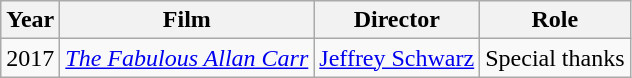<table class="wikitable">
<tr>
<th>Year</th>
<th>Film</th>
<th>Director</th>
<th>Role</th>
</tr>
<tr>
<td>2017</td>
<td><em><a href='#'>The Fabulous Allan Carr</a></em></td>
<td><a href='#'>Jeffrey Schwarz</a></td>
<td>Special thanks</td>
</tr>
</table>
